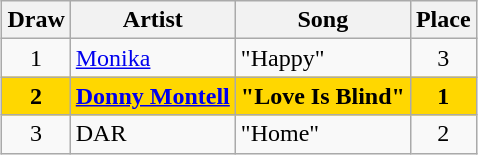<table class="sortable wikitable" style="margin: 1em auto 1em auto; text-align:center;">
<tr>
<th>Draw</th>
<th>Artist</th>
<th>Song</th>
<th>Place</th>
</tr>
<tr>
<td>1</td>
<td align="left"><a href='#'>Monika</a></td>
<td align="left">"Happy"</td>
<td>3</td>
</tr>
<tr style="font-weight:bold; background:gold;">
<td>2</td>
<td align="left"><a href='#'>Donny Montell</a></td>
<td align="left">"Love Is Blind"</td>
<td>1</td>
</tr>
<tr>
<td>3</td>
<td align="left">DAR</td>
<td align="left">"Home"</td>
<td>2</td>
</tr>
</table>
